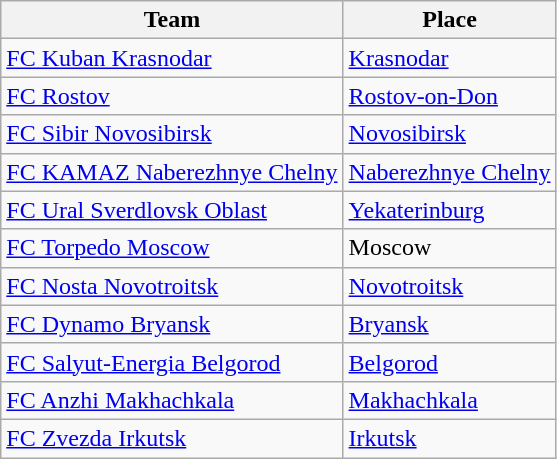<table class="wikitable">
<tr>
<th>Team</th>
<th>Place</th>
</tr>
<tr>
<td><a href='#'>FC Kuban Krasnodar</a></td>
<td><a href='#'>Krasnodar</a></td>
</tr>
<tr>
<td><a href='#'>FC Rostov</a></td>
<td><a href='#'>Rostov-on-Don</a></td>
</tr>
<tr>
<td><a href='#'>FC Sibir Novosibirsk</a></td>
<td><a href='#'>Novosibirsk</a></td>
</tr>
<tr>
<td><a href='#'>FC KAMAZ Naberezhnye Chelny</a></td>
<td><a href='#'>Naberezhnye Chelny</a></td>
</tr>
<tr>
<td><a href='#'>FC Ural Sverdlovsk Oblast</a></td>
<td><a href='#'>Yekaterinburg</a></td>
</tr>
<tr>
<td><a href='#'>FC Torpedo Moscow</a></td>
<td>Moscow</td>
</tr>
<tr>
<td><a href='#'>FC Nosta Novotroitsk</a></td>
<td><a href='#'>Novotroitsk</a></td>
</tr>
<tr>
<td><a href='#'>FC Dynamo Bryansk</a></td>
<td><a href='#'>Bryansk</a></td>
</tr>
<tr>
<td><a href='#'>FC Salyut-Energia Belgorod</a></td>
<td><a href='#'>Belgorod</a></td>
</tr>
<tr>
<td><a href='#'>FC Anzhi Makhachkala</a></td>
<td><a href='#'>Makhachkala</a></td>
</tr>
<tr>
<td><a href='#'>FC Zvezda Irkutsk</a></td>
<td><a href='#'>Irkutsk</a></td>
</tr>
</table>
